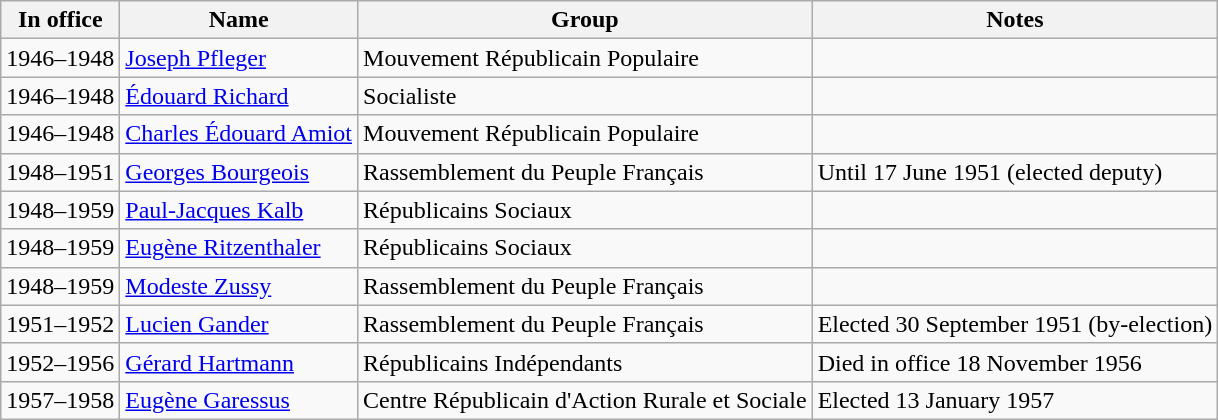<table class="wikitable sortable">
<tr>
<th>In office</th>
<th>Name</th>
<th>Group</th>
<th>Notes</th>
</tr>
<tr>
<td>1946–1948</td>
<td><a href='#'>Joseph Pfleger</a></td>
<td>Mouvement Républicain Populaire</td>
<td></td>
</tr>
<tr>
<td>1946–1948</td>
<td><a href='#'>Édouard Richard</a></td>
<td>Socialiste</td>
<td></td>
</tr>
<tr>
<td>1946–1948</td>
<td><a href='#'>Charles Édouard Amiot</a></td>
<td>Mouvement Républicain Populaire</td>
<td></td>
</tr>
<tr>
<td>1948–1951</td>
<td><a href='#'>Georges Bourgeois</a></td>
<td>Rassemblement du Peuple Français</td>
<td>Until 17 June 1951 (elected deputy)</td>
</tr>
<tr>
<td>1948–1959</td>
<td><a href='#'>Paul-Jacques Kalb</a></td>
<td>Républicains Sociaux</td>
<td></td>
</tr>
<tr>
<td>1948–1959</td>
<td><a href='#'>Eugène Ritzenthaler</a></td>
<td>Républicains Sociaux</td>
<td></td>
</tr>
<tr>
<td>1948–1959</td>
<td><a href='#'>Modeste Zussy</a></td>
<td>Rassemblement du Peuple Français</td>
<td></td>
</tr>
<tr>
<td>1951–1952</td>
<td><a href='#'>Lucien Gander</a></td>
<td>Rassemblement du Peuple Français</td>
<td>Elected 30 September 1951 (by-election)</td>
</tr>
<tr>
<td>1952–1956</td>
<td><a href='#'>Gérard Hartmann</a></td>
<td>Républicains Indépendants</td>
<td>Died in office 18 November 1956</td>
</tr>
<tr>
<td>1957–1958</td>
<td><a href='#'>Eugène Garessus</a></td>
<td>Centre Républicain d'Action Rurale et Sociale</td>
<td>Elected 13 January 1957</td>
</tr>
</table>
